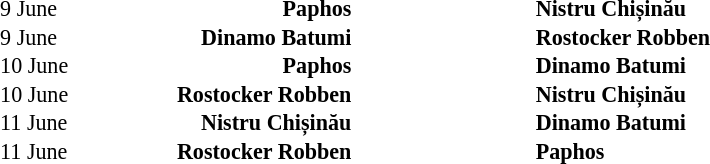<table>
<tr style="vertical-align:top">
<td style="min-width:44em;" width=50%><br></td>
<td style="min-width:36em;"><br><table width=100%  style="font-size:92%; font-weight:bold; white-space: nowrap" cellspacing=0>
<tr>
<td width=8% rowspan=7></td>
<td width=10% height=15></td>
<td width=3% rowspan=7></td>
<td width=28%></td>
<td width=3% rowspan=7></td>
<td width=15%></td>
<td width=3% rowspan=7></td>
<td width=28%></td>
<td width=2% rowspan=7></td>
</tr>
<tr>
<td style="font-weight:normal">9 June</td>
<td align=right>Paphos </td>
<td align=center></td>
<td align=left> Nistru Chișinău</td>
</tr>
<tr>
<td style="font-weight:normal">9 June</td>
<td align=right>Dinamo Batumi </td>
<td align=center></td>
<td align=left> Rostocker Robben</td>
</tr>
<tr>
<td style="font-weight:normal">10 June</td>
<td align=right>Paphos </td>
<td align=center></td>
<td align=left> Dinamo Batumi</td>
</tr>
<tr>
<td style="font-weight:normal">10 June</td>
<td align=right>Rostocker Robben </td>
<td align=center></td>
<td align=left> Nistru Chișinău</td>
</tr>
<tr>
<td style="font-weight:normal">11 June</td>
<td align=right>Nistru Chișinău </td>
<td align=center></td>
<td align=left> Dinamo Batumi</td>
</tr>
<tr>
<td style="font-weight:normal">11 June</td>
<td align=right>Rostocker Robben </td>
<td align=center></td>
<td align=left> Paphos</td>
</tr>
</table>
</td>
</tr>
</table>
